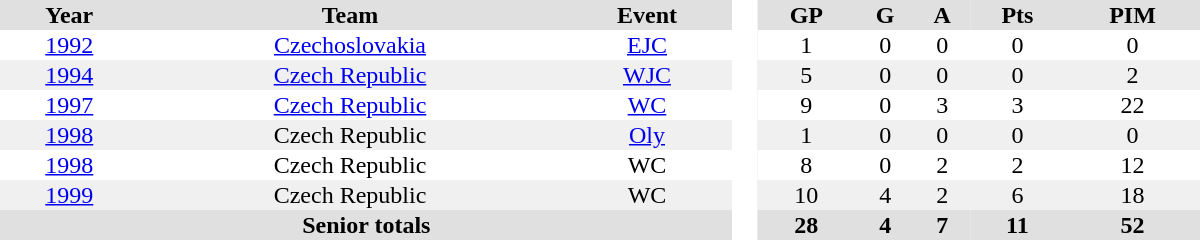<table border="0" cellpadding="1" cellspacing="0" style="text-align:center; width:50em">
<tr align="center" bgcolor="#e0e0e0">
<th>Year</th>
<th>Team</th>
<th>Event</th>
<th rowspan="99" bgcolor="#ffffff"> </th>
<th>GP</th>
<th>G</th>
<th>A</th>
<th>Pts</th>
<th>PIM</th>
</tr>
<tr>
<td><a href='#'>1992</a></td>
<td><a href='#'>Czechoslovakia</a></td>
<td><a href='#'>EJC</a></td>
<td>1</td>
<td>0</td>
<td>0</td>
<td>0</td>
<td>0</td>
</tr>
<tr bgcolor="#f0f0f0">
<td><a href='#'>1994</a></td>
<td><a href='#'>Czech Republic</a></td>
<td><a href='#'>WJC</a></td>
<td>5</td>
<td>0</td>
<td>0</td>
<td>0</td>
<td>2</td>
</tr>
<tr>
<td><a href='#'>1997</a></td>
<td><a href='#'>Czech Republic</a></td>
<td><a href='#'>WC</a></td>
<td>9</td>
<td>0</td>
<td>3</td>
<td>3</td>
<td>22</td>
</tr>
<tr>
</tr>
<tr bgcolor="#f0f0f0">
<td><a href='#'>1998</a></td>
<td>Czech Republic</td>
<td><a href='#'>Oly</a></td>
<td>1</td>
<td>0</td>
<td>0</td>
<td>0</td>
<td>0</td>
</tr>
<tr>
<td><a href='#'>1998</a></td>
<td>Czech Republic</td>
<td>WC</td>
<td>8</td>
<td>0</td>
<td>2</td>
<td>2</td>
<td>12</td>
</tr>
<tr bgcolor="#f0f0f0">
<td><a href='#'>1999</a></td>
<td>Czech Republic</td>
<td>WC</td>
<td>10</td>
<td>4</td>
<td>2</td>
<td>6</td>
<td>18</td>
</tr>
<tr bgcolor="#e0e0e0">
<th colspan=3>Senior totals</th>
<th>28</th>
<th>4</th>
<th>7</th>
<th>11</th>
<th>52</th>
</tr>
</table>
